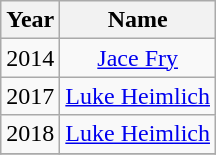<table class="wikitable sortable plainrowheaders" style="text-align:center">
<tr>
<th scope="col">Year</th>
<th scope="col">Name</th>
</tr>
<tr>
<td>2014</td>
<td><a href='#'>Jace Fry</a></td>
</tr>
<tr>
<td>2017</td>
<td><a href='#'>Luke Heimlich</a></td>
</tr>
<tr>
<td>2018</td>
<td><a href='#'>Luke Heimlich</a></td>
</tr>
<tr>
</tr>
</table>
